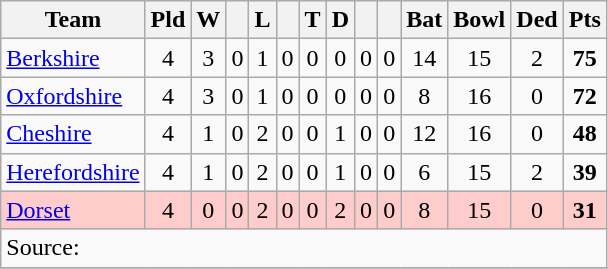<table class="wikitable" style="text-align:center">
<tr>
<th>Team</th>
<th>Pld</th>
<th>W</th>
<th></th>
<th>L</th>
<th></th>
<th>T</th>
<th>D</th>
<th></th>
<th></th>
<th>Bat</th>
<th>Bowl</th>
<th>Ded</th>
<th>Pts</th>
</tr>
<tr>
<td align=left><a href='#'>Berkshire</a></td>
<td>4</td>
<td>3</td>
<td>0</td>
<td>1</td>
<td>0</td>
<td>0</td>
<td>0</td>
<td>0</td>
<td>0</td>
<td>14</td>
<td>15</td>
<td>2</td>
<td><strong>75</strong></td>
</tr>
<tr>
<td align=left><a href='#'>Oxfordshire</a></td>
<td>4</td>
<td>3</td>
<td>0</td>
<td>1</td>
<td>0</td>
<td>0</td>
<td>0</td>
<td>0</td>
<td>0</td>
<td>8</td>
<td>16</td>
<td>0</td>
<td><strong>72</strong></td>
</tr>
<tr>
<td align=left><a href='#'>Cheshire</a></td>
<td>4</td>
<td>1</td>
<td>0</td>
<td>2</td>
<td>0</td>
<td>0</td>
<td>1</td>
<td>0</td>
<td>0</td>
<td>12</td>
<td>16</td>
<td>0</td>
<td><strong>48</strong></td>
</tr>
<tr>
<td align=left><a href='#'>Herefordshire</a></td>
<td>4</td>
<td>1</td>
<td>0</td>
<td>2</td>
<td>0</td>
<td>0</td>
<td>1</td>
<td>0</td>
<td>0</td>
<td>6</td>
<td>15</td>
<td>2</td>
<td><strong>39</strong></td>
</tr>
<tr style="background:#fcc">
<td align=left><a href='#'>Dorset</a></td>
<td>4</td>
<td>0</td>
<td>0</td>
<td>2</td>
<td>0</td>
<td>0</td>
<td>2</td>
<td>0</td>
<td>0</td>
<td>8</td>
<td>15</td>
<td>0</td>
<td><strong>31</strong></td>
</tr>
<tr>
<td colspan=15 align="left">Source:</td>
</tr>
<tr>
</tr>
</table>
